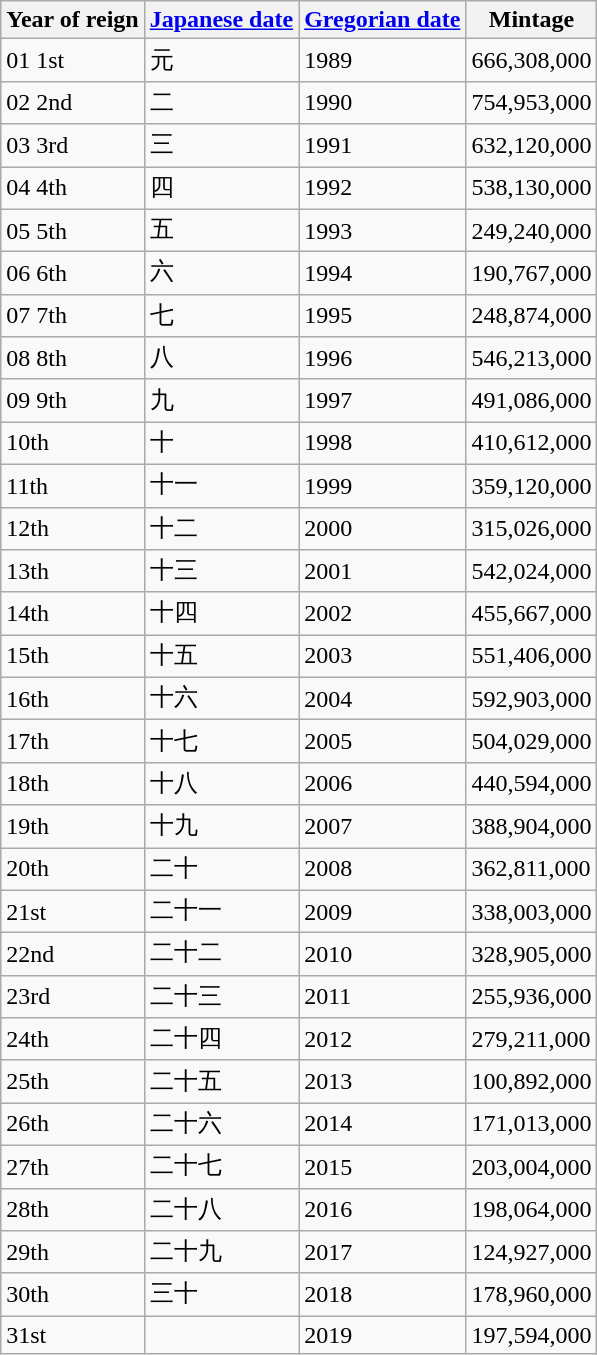<table class="wikitable sortable">
<tr>
<th>Year of reign</th>
<th class="unsortable"><a href='#'>Japanese date</a></th>
<th><a href='#'>Gregorian date</a></th>
<th>Mintage</th>
</tr>
<tr>
<td><span>01</span> 1st</td>
<td>元</td>
<td>1989</td>
<td>666,308,000</td>
</tr>
<tr>
<td><span>02</span> 2nd</td>
<td>二</td>
<td>1990</td>
<td>754,953,000</td>
</tr>
<tr>
<td><span>03</span> 3rd</td>
<td>三</td>
<td>1991</td>
<td>632,120,000</td>
</tr>
<tr>
<td><span>04</span> 4th</td>
<td>四</td>
<td>1992</td>
<td>538,130,000</td>
</tr>
<tr>
<td><span>05</span> 5th</td>
<td>五</td>
<td>1993</td>
<td>249,240,000</td>
</tr>
<tr>
<td><span>06</span> 6th</td>
<td>六</td>
<td>1994</td>
<td>190,767,000</td>
</tr>
<tr>
<td><span>07</span> 7th</td>
<td>七</td>
<td>1995</td>
<td>248,874,000</td>
</tr>
<tr>
<td><span>08</span> 8th</td>
<td>八</td>
<td>1996</td>
<td>546,213,000</td>
</tr>
<tr>
<td><span>09</span> 9th</td>
<td>九</td>
<td>1997</td>
<td>491,086,000</td>
</tr>
<tr>
<td>10th</td>
<td>十</td>
<td>1998</td>
<td>410,612,000</td>
</tr>
<tr>
<td>11th</td>
<td>十一</td>
<td>1999</td>
<td>359,120,000</td>
</tr>
<tr>
<td>12th</td>
<td>十二</td>
<td>2000</td>
<td>315,026,000</td>
</tr>
<tr>
<td>13th</td>
<td>十三</td>
<td>2001</td>
<td>542,024,000</td>
</tr>
<tr>
<td>14th</td>
<td>十四</td>
<td>2002</td>
<td>455,667,000</td>
</tr>
<tr>
<td>15th</td>
<td>十五</td>
<td>2003</td>
<td>551,406,000</td>
</tr>
<tr>
<td>16th</td>
<td>十六</td>
<td>2004</td>
<td>592,903,000</td>
</tr>
<tr>
<td>17th</td>
<td>十七</td>
<td>2005</td>
<td>504,029,000</td>
</tr>
<tr>
<td>18th</td>
<td>十八</td>
<td>2006</td>
<td>440,594,000</td>
</tr>
<tr>
<td>19th</td>
<td>十九</td>
<td>2007</td>
<td>388,904,000</td>
</tr>
<tr>
<td>20th</td>
<td>二十</td>
<td>2008</td>
<td>362,811,000</td>
</tr>
<tr>
<td>21st</td>
<td>二十一</td>
<td>2009</td>
<td>338,003,000</td>
</tr>
<tr>
<td>22nd</td>
<td>二十二</td>
<td>2010</td>
<td>328,905,000</td>
</tr>
<tr>
<td>23rd</td>
<td>二十三</td>
<td>2011</td>
<td>255,936,000</td>
</tr>
<tr>
<td>24th</td>
<td>二十四</td>
<td>2012</td>
<td>279,211,000</td>
</tr>
<tr>
<td>25th</td>
<td>二十五</td>
<td>2013</td>
<td>100,892,000</td>
</tr>
<tr>
<td>26th</td>
<td>二十六</td>
<td>2014</td>
<td>171,013,000</td>
</tr>
<tr>
<td>27th</td>
<td>二十七</td>
<td>2015</td>
<td>203,004,000</td>
</tr>
<tr>
<td>28th</td>
<td>二十八</td>
<td>2016</td>
<td>198,064,000</td>
</tr>
<tr>
<td>29th</td>
<td>二十九</td>
<td>2017</td>
<td>124,927,000</td>
</tr>
<tr>
<td>30th</td>
<td>三十</td>
<td>2018</td>
<td>178,960,000</td>
</tr>
<tr>
<td>31st</td>
<td></td>
<td>2019</td>
<td>197,594,000</td>
</tr>
</table>
